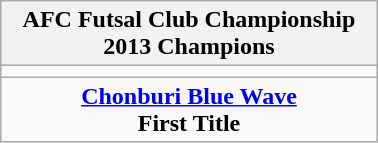<table class="wikitable" style="text-align: center; margin: 0 auto; width: 20%">
<tr>
<th>AFC Futsal Club Championship <br>2013 Champions</th>
</tr>
<tr>
<td></td>
</tr>
<tr>
<td><strong><a href='#'>Chonburi Blue Wave</a></strong><br><strong>First Title</strong></td>
</tr>
</table>
